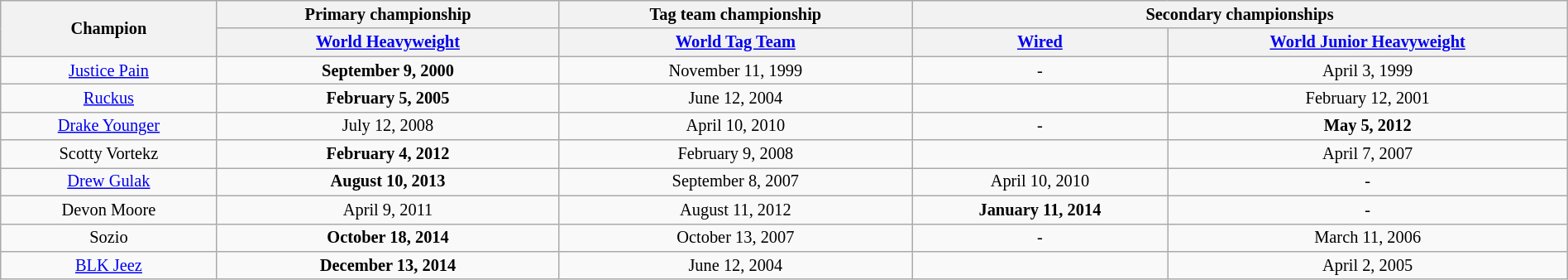<table class="wikitable" style="font-size:85%; text-align:center; width:100%;">
<tr>
<th rowspan=2>Champion</th>
<th>Primary championship</th>
<th>Tag team championship</th>
<th colspan=2>Secondary championships</th>
</tr>
<tr>
<th><a href='#'>World Heavyweight</a></th>
<th><a href='#'>World Tag Team</a></th>
<th><a href='#'>Wired</a></th>
<th><a href='#'>World Junior Heavyweight</a></th>
</tr>
<tr>
<td><a href='#'>Justice Pain</a></td>
<td><strong>September 9, 2000</strong></td>
<td>November 11, 1999<br></td>
<td>-</td>
<td>April 3, 1999</td>
</tr>
<tr>
<td><a href='#'>Ruckus</a></td>
<td><strong>February 5, 2005</strong></td>
<td>June 12, 2004<br></td>
<td></td>
<td>February 12, 2001</td>
</tr>
<tr>
<td><a href='#'>Drake Younger</a></td>
<td>July 12, 2008</td>
<td>April 10, 2010<br></td>
<td>-</td>
<td><strong>May 5, 2012</strong></td>
</tr>
<tr>
<td>Scotty Vortekz</td>
<td><strong>February 4, 2012</strong></td>
<td>February 9, 2008<br></td>
<td></td>
<td>April 7, 2007</td>
</tr>
<tr>
<td><a href='#'>Drew Gulak</a></td>
<td><strong>August 10, 2013</strong></td>
<td>September 8, 2007<br></td>
<td>April 10, 2010</td>
<td>-</td>
</tr>
<tr>
<td>Devon Moore</td>
<td>April 9, 2011</td>
<td>August 11, 2012<br></td>
<td><strong>January 11, 2014</strong></td>
<td>-</td>
</tr>
<tr>
<td>Sozio</td>
<td><strong>October 18, 2014</strong></td>
<td>October 13, 2007<br></td>
<td>-</td>
<td>March 11, 2006</td>
</tr>
<tr>
<td><a href='#'>BLK Jeez</a></td>
<td><strong>December 13, 2014</strong></td>
<td>June 12, 2004<br></td>
<td></td>
<td>April 2, 2005</td>
</tr>
</table>
